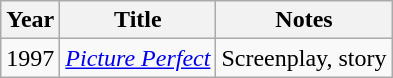<table class="wikitable sortable">
<tr>
<th>Year</th>
<th>Title</th>
<th>Notes</th>
</tr>
<tr>
<td>1997</td>
<td><em><a href='#'>Picture Perfect</a></em></td>
<td>Screenplay, story</td>
</tr>
</table>
